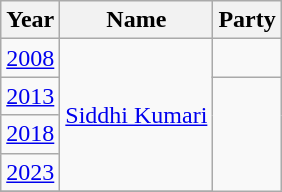<table class="wikitable sortable">
<tr>
<th>Year</th>
<th>Name</th>
<th colspan=3>Party</th>
</tr>
<tr>
<td><a href='#'>2008</a></td>
<td rowspan=4><a href='#'>Siddhi Kumari</a></td>
<td></td>
</tr>
<tr>
<td><a href='#'>2013</a></td>
</tr>
<tr>
<td><a href='#'>2018</a></td>
</tr>
<tr>
<td><a href='#'>2023</a></td>
</tr>
<tr>
</tr>
</table>
